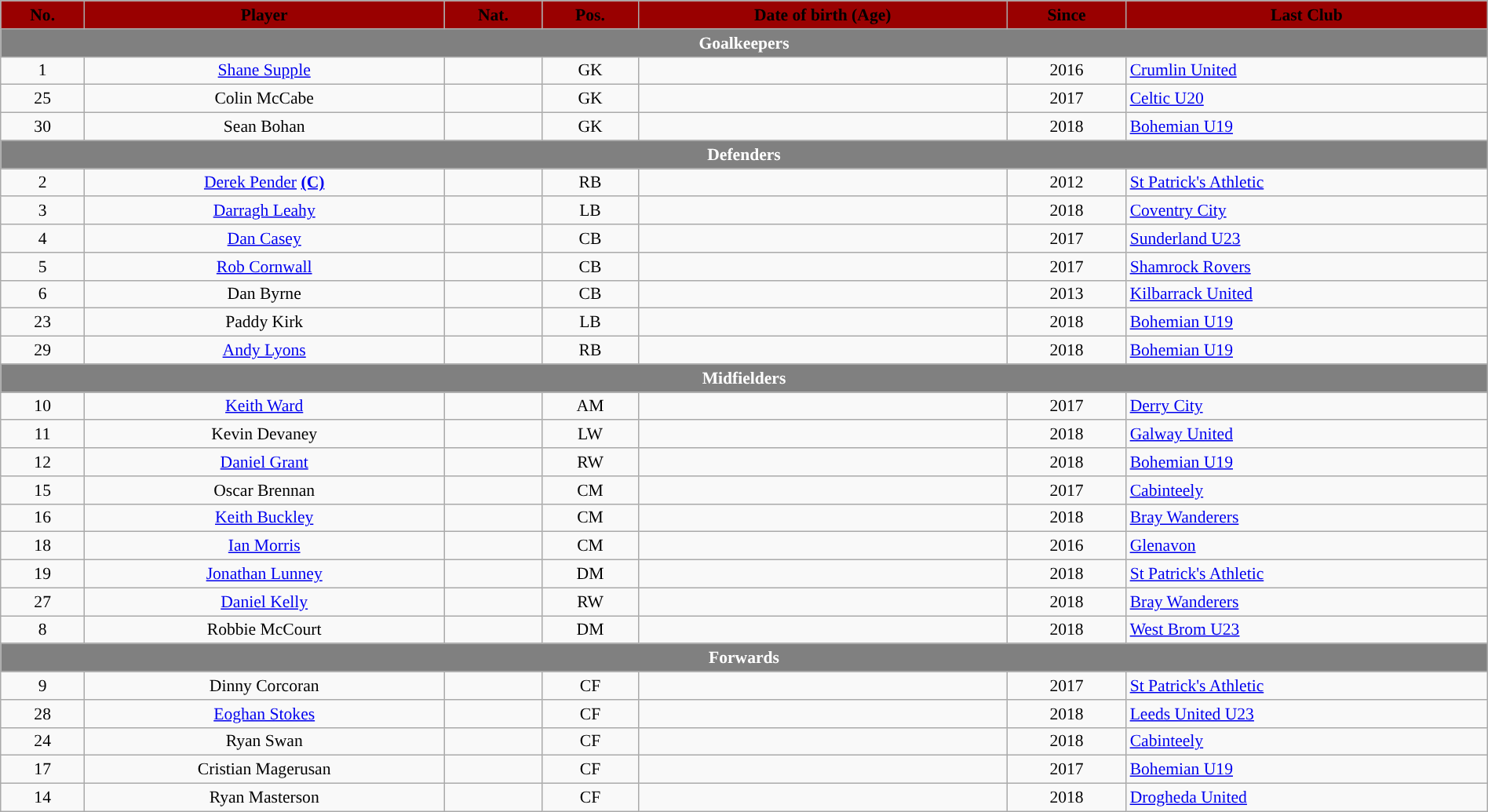<table class="wikitable" style="text-align: center; font-size:90%; width:100%;">
<tr>
<th style="background:#990000;color:#000000;">No.</th>
<th style="background:#990000;color:#000000;">Player</th>
<th style="background:#990000;color:#000000;">Nat.</th>
<th style="background:#990000;color:#000000;">Pos.</th>
<th style="background:#990000;color:#000000;">Date of birth (Age)</th>
<th style="background:#990000;color:#000000;">Since</th>
<th style="background:#990000;color:#000000;">Last Club</th>
</tr>
<tr>
<th colspan="10" style="background:gray; color:white; text-align:center;">Goalkeepers</th>
</tr>
<tr>
<td>1</td>
<td><a href='#'>Shane Supple</a></td>
<td></td>
<td>GK</td>
<td></td>
<td>2016</td>
<td align=left> <a href='#'>Crumlin United</a></td>
</tr>
<tr>
<td>25</td>
<td>Colin McCabe</td>
<td></td>
<td>GK</td>
<td></td>
<td>2017</td>
<td align=left> <a href='#'>Celtic U20</a></td>
</tr>
<tr>
<td>30</td>
<td>Sean Bohan</td>
<td></td>
<td>GK</td>
<td></td>
<td>2018</td>
<td align=left> <a href='#'>Bohemian U19</a></td>
</tr>
<tr>
<th colspan="10" style="background:gray; color:white; text-align:center;">Defenders</th>
</tr>
<tr>
<td>2</td>
<td><a href='#'>Derek Pender</a> <strong><a href='#'>(C)</a></strong></td>
<td></td>
<td>RB</td>
<td></td>
<td>2012</td>
<td align=left> <a href='#'>St Patrick's Athletic</a></td>
</tr>
<tr>
<td>3</td>
<td><a href='#'>Darragh Leahy</a></td>
<td></td>
<td>LB</td>
<td></td>
<td>2018</td>
<td align=left> <a href='#'>Coventry City</a></td>
</tr>
<tr>
<td>4</td>
<td><a href='#'>Dan Casey</a></td>
<td></td>
<td>CB</td>
<td></td>
<td>2017</td>
<td align=left> <a href='#'>Sunderland U23</a></td>
</tr>
<tr>
<td>5</td>
<td><a href='#'>Rob Cornwall</a></td>
<td></td>
<td>CB</td>
<td></td>
<td>2017</td>
<td align=left> <a href='#'>Shamrock Rovers</a></td>
</tr>
<tr>
<td>6</td>
<td>Dan Byrne</td>
<td></td>
<td>CB</td>
<td></td>
<td>2013</td>
<td align=left> <a href='#'>Kilbarrack United</a></td>
</tr>
<tr>
<td>23</td>
<td>Paddy Kirk</td>
<td></td>
<td>LB</td>
<td></td>
<td>2018</td>
<td align=left> <a href='#'>Bohemian U19</a></td>
</tr>
<tr>
<td>29</td>
<td><a href='#'>Andy Lyons</a></td>
<td></td>
<td>RB</td>
<td></td>
<td>2018</td>
<td align=left> <a href='#'>Bohemian U19</a></td>
</tr>
<tr>
<th colspan="10" style="background:gray; color:white; text-align:center;">Midfielders</th>
</tr>
<tr>
<td>10</td>
<td><a href='#'>Keith Ward</a></td>
<td></td>
<td>AM</td>
<td></td>
<td>2017</td>
<td align=left> <a href='#'>Derry City</a></td>
</tr>
<tr>
<td>11</td>
<td>Kevin Devaney</td>
<td></td>
<td>LW</td>
<td></td>
<td>2018</td>
<td align=left> <a href='#'>Galway United</a></td>
</tr>
<tr>
<td>12</td>
<td><a href='#'>Daniel Grant</a></td>
<td></td>
<td>RW</td>
<td></td>
<td>2018</td>
<td align=left> <a href='#'>Bohemian U19</a></td>
</tr>
<tr>
<td>15</td>
<td>Oscar Brennan</td>
<td></td>
<td>CM</td>
<td></td>
<td>2017</td>
<td align=left> <a href='#'>Cabinteely</a></td>
</tr>
<tr>
<td>16</td>
<td><a href='#'>Keith Buckley</a></td>
<td></td>
<td>CM</td>
<td></td>
<td>2018</td>
<td align=left> <a href='#'>Bray Wanderers</a></td>
</tr>
<tr>
<td>18</td>
<td><a href='#'>Ian Morris</a></td>
<td></td>
<td>CM</td>
<td></td>
<td>2016</td>
<td align=left> <a href='#'>Glenavon</a></td>
</tr>
<tr>
<td>19</td>
<td><a href='#'>Jonathan Lunney</a></td>
<td></td>
<td>DM</td>
<td></td>
<td>2018</td>
<td align=left> <a href='#'>St Patrick's Athletic</a></td>
</tr>
<tr>
<td>27</td>
<td><a href='#'>Daniel Kelly</a></td>
<td></td>
<td>RW</td>
<td></td>
<td>2018</td>
<td align=left> <a href='#'>Bray Wanderers</a></td>
</tr>
<tr>
<td>8</td>
<td>Robbie McCourt</td>
<td></td>
<td>DM</td>
<td></td>
<td>2018</td>
<td align=left> <a href='#'>West Brom U23</a></td>
</tr>
<tr>
<th colspan="10" style="background:gray; color:white; text-align:center;">Forwards</th>
</tr>
<tr>
<td>9</td>
<td>Dinny Corcoran</td>
<td></td>
<td>CF</td>
<td></td>
<td>2017</td>
<td align=left> <a href='#'>St Patrick's Athletic</a></td>
</tr>
<tr>
<td>28</td>
<td><a href='#'>Eoghan Stokes</a></td>
<td></td>
<td>CF</td>
<td></td>
<td>2018</td>
<td align=left> <a href='#'>Leeds United U23</a></td>
</tr>
<tr>
<td>24</td>
<td>Ryan Swan</td>
<td></td>
<td>CF</td>
<td></td>
<td>2018</td>
<td align=left> <a href='#'>Cabinteely</a></td>
</tr>
<tr>
<td>17</td>
<td>Cristian Magerusan</td>
<td></td>
<td>CF</td>
<td></td>
<td>2017</td>
<td align=left> <a href='#'>Bohemian U19</a></td>
</tr>
<tr>
<td>14</td>
<td>Ryan Masterson</td>
<td></td>
<td>CF</td>
<td></td>
<td>2018</td>
<td align=left> <a href='#'>Drogheda United</a></td>
</tr>
</table>
